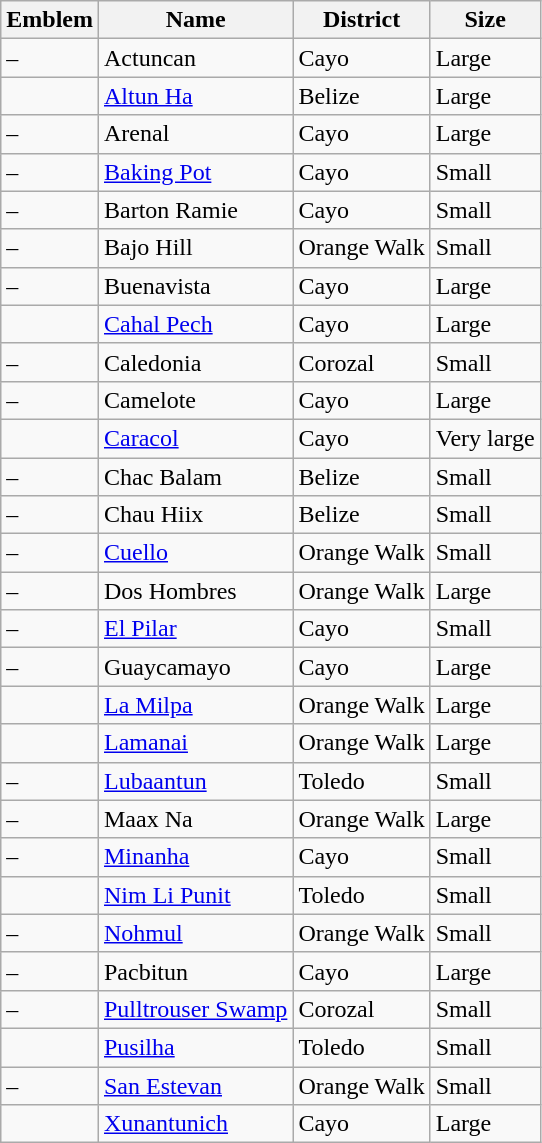<table class="wikitable sortable static-row-numbers col1center">
<tr>
<th class=unsortable>Emblem</th>
<th>Name</th>
<th>District</th>
<th>Size</th>
</tr>
<tr>
<td>–</td>
<td>Actuncan</td>
<td>Cayo</td>
<td data-sort-value=1>Large</td>
</tr>
<tr>
<td></td>
<td><a href='#'>Altun Ha</a></td>
<td>Belize</td>
<td data-sort-value=1>Large</td>
</tr>
<tr>
<td>–</td>
<td>Arenal</td>
<td>Cayo</td>
<td data-sort-value=1>Large</td>
</tr>
<tr>
<td>–</td>
<td><a href='#'>Baking Pot</a></td>
<td>Cayo</td>
<td data-sort-value=0>Small</td>
</tr>
<tr>
<td>–</td>
<td>Barton Ramie</td>
<td>Cayo</td>
<td data-sort-value=0>Small</td>
</tr>
<tr>
<td>–</td>
<td>Bajo Hill</td>
<td>Orange Walk</td>
<td data-sort-value=0>Small</td>
</tr>
<tr>
<td>–</td>
<td>Buenavista</td>
<td>Cayo</td>
<td data-sort-value=1>Large</td>
</tr>
<tr>
<td></td>
<td><a href='#'>Cahal Pech</a></td>
<td>Cayo</td>
<td data-sort-value=1>Large</td>
</tr>
<tr>
<td>–</td>
<td>Caledonia</td>
<td>Corozal</td>
<td data-sort-value=0>Small</td>
</tr>
<tr>
<td>–</td>
<td>Camelote</td>
<td>Cayo</td>
<td data-sort-value=1>Large</td>
</tr>
<tr>
<td></td>
<td><a href='#'>Caracol</a></td>
<td>Cayo</td>
<td data-sort-value=2>Very large</td>
</tr>
<tr>
<td>–</td>
<td>Chac Balam</td>
<td>Belize</td>
<td data-sort-value=0>Small</td>
</tr>
<tr>
<td>–</td>
<td>Chau Hiix</td>
<td>Belize</td>
<td data-sort-value=0>Small</td>
</tr>
<tr>
<td>–</td>
<td><a href='#'>Cuello</a></td>
<td>Orange Walk</td>
<td data-sort-value=0>Small</td>
</tr>
<tr>
<td>–</td>
<td>Dos Hombres</td>
<td>Orange Walk</td>
<td data-sort-value=1>Large</td>
</tr>
<tr>
<td>–</td>
<td><a href='#'>El Pilar</a></td>
<td>Cayo</td>
<td data-sort-value=0>Small</td>
</tr>
<tr>
<td>–</td>
<td>Guaycamayo</td>
<td>Cayo</td>
<td data-sort-value=1>Large</td>
</tr>
<tr>
<td></td>
<td><a href='#'>La Milpa</a></td>
<td>Orange Walk</td>
<td data-sort-value=1>Large</td>
</tr>
<tr>
<td></td>
<td><a href='#'>Lamanai</a></td>
<td>Orange Walk</td>
<td data-sort-value=1>Large</td>
</tr>
<tr>
<td>–</td>
<td><a href='#'>Lubaantun</a></td>
<td>Toledo</td>
<td data-sort-value=0>Small</td>
</tr>
<tr>
<td>–</td>
<td>Maax Na</td>
<td>Orange Walk</td>
<td data-sort-value=1>Large</td>
</tr>
<tr>
<td>–</td>
<td><a href='#'>Minanha</a></td>
<td>Cayo</td>
<td data-sort-value=0>Small</td>
</tr>
<tr>
<td></td>
<td><a href='#'>Nim Li Punit</a></td>
<td>Toledo</td>
<td data-sort-value=0>Small</td>
</tr>
<tr>
<td>–</td>
<td><a href='#'>Nohmul</a></td>
<td>Orange Walk</td>
<td data-sort-value=0>Small</td>
</tr>
<tr>
<td>–</td>
<td>Pacbitun</td>
<td>Cayo</td>
<td data-sort-value=1>Large</td>
</tr>
<tr>
<td>–</td>
<td><a href='#'>Pulltrouser Swamp</a></td>
<td>Corozal</td>
<td data-sort-value=0>Small</td>
</tr>
<tr>
<td></td>
<td><a href='#'>Pusilha</a></td>
<td>Toledo</td>
<td data-sort-value=0>Small</td>
</tr>
<tr>
<td>–</td>
<td><a href='#'>San Estevan</a></td>
<td>Orange Walk</td>
<td data-sort-value=0>Small</td>
</tr>
<tr>
<td></td>
<td><a href='#'>Xunantunich</a></td>
<td>Cayo</td>
<td data-sort-value=1>Large</td>
</tr>
</table>
